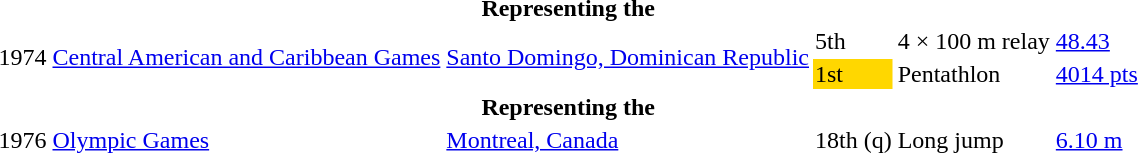<table>
<tr>
<th colspan="6">Representing the </th>
</tr>
<tr>
<td rowspan=2>1974</td>
<td rowspan=2><a href='#'>Central American and Caribbean Games</a></td>
<td rowspan=2><a href='#'>Santo Domingo, Dominican Republic</a></td>
<td>5th</td>
<td>4 × 100 m relay</td>
<td><a href='#'>48.43</a></td>
</tr>
<tr>
<td bgcolor=gold>1st</td>
<td>Pentathlon</td>
<td><a href='#'>4014 pts</a></td>
</tr>
<tr>
<th colspan="6">Representing the </th>
</tr>
<tr>
<td>1976</td>
<td><a href='#'>Olympic Games</a></td>
<td><a href='#'>Montreal, Canada</a></td>
<td>18th (q)</td>
<td>Long jump</td>
<td><a href='#'>6.10 m</a></td>
</tr>
</table>
